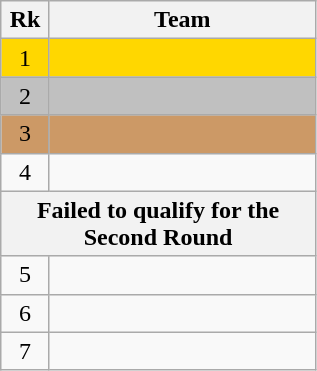<table class=wikitable style=text-align:center>
<tr>
<th width=25>Rk</th>
<th width=170>Team</th>
</tr>
<tr bgcolor=gold>
<td>1</td>
<td align=left></td>
</tr>
<tr bgcolor=silver>
<td>2</td>
<td align=left></td>
</tr>
<tr bgcolor=#cc9966>
<td>3</td>
<td align=left></td>
</tr>
<tr>
<td>4</td>
<td align=left></td>
</tr>
<tr>
<th colspan="6">Failed to qualify for the Second Round</th>
</tr>
<tr>
<td>5</td>
<td align=left></td>
</tr>
<tr>
<td>6</td>
<td align=left></td>
</tr>
<tr>
<td>7</td>
<td align=left></td>
</tr>
</table>
